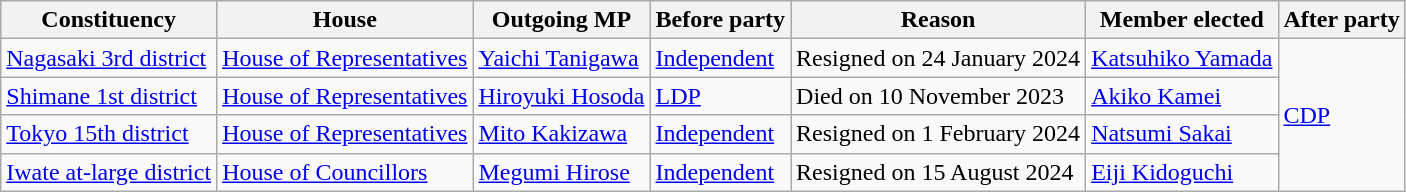<table class="wikitable">
<tr>
<th>Constituency</th>
<th>House</th>
<th>Outgoing MP</th>
<th>Before party</th>
<th>Reason</th>
<th>Member elected</th>
<th>After party</th>
</tr>
<tr>
<td><a href='#'>Nagasaki 3rd district</a></td>
<td><a href='#'>House of Representatives</a></td>
<td><a href='#'>Yaichi Tanigawa</a></td>
<td><a href='#'>Independent</a></td>
<td>Resigned on 24 January 2024</td>
<td><a href='#'>Katsuhiko Yamada</a></td>
<td rowspan="4" ><a href='#'>CDP</a></td>
</tr>
<tr>
<td><a href='#'>Shimane 1st district</a></td>
<td><a href='#'>House of Representatives</a></td>
<td><a href='#'>Hiroyuki Hosoda</a></td>
<td><a href='#'>LDP</a></td>
<td>Died on 10 November 2023</td>
<td><a href='#'>Akiko Kamei</a></td>
</tr>
<tr>
<td><a href='#'>Tokyo 15th district</a></td>
<td><a href='#'>House of Representatives</a></td>
<td><a href='#'>Mito Kakizawa</a></td>
<td><a href='#'>Independent</a></td>
<td>Resigned on 1 February 2024</td>
<td><a href='#'>Natsumi Sakai</a></td>
</tr>
<tr>
<td><a href='#'>Iwate at-large district</a></td>
<td><a href='#'>House of Councillors</a></td>
<td><a href='#'>Megumi Hirose</a></td>
<td><a href='#'>Independent</a></td>
<td>Resigned on 15 August 2024</td>
<td><a href='#'>Eiji Kidoguchi</a></td>
</tr>
</table>
